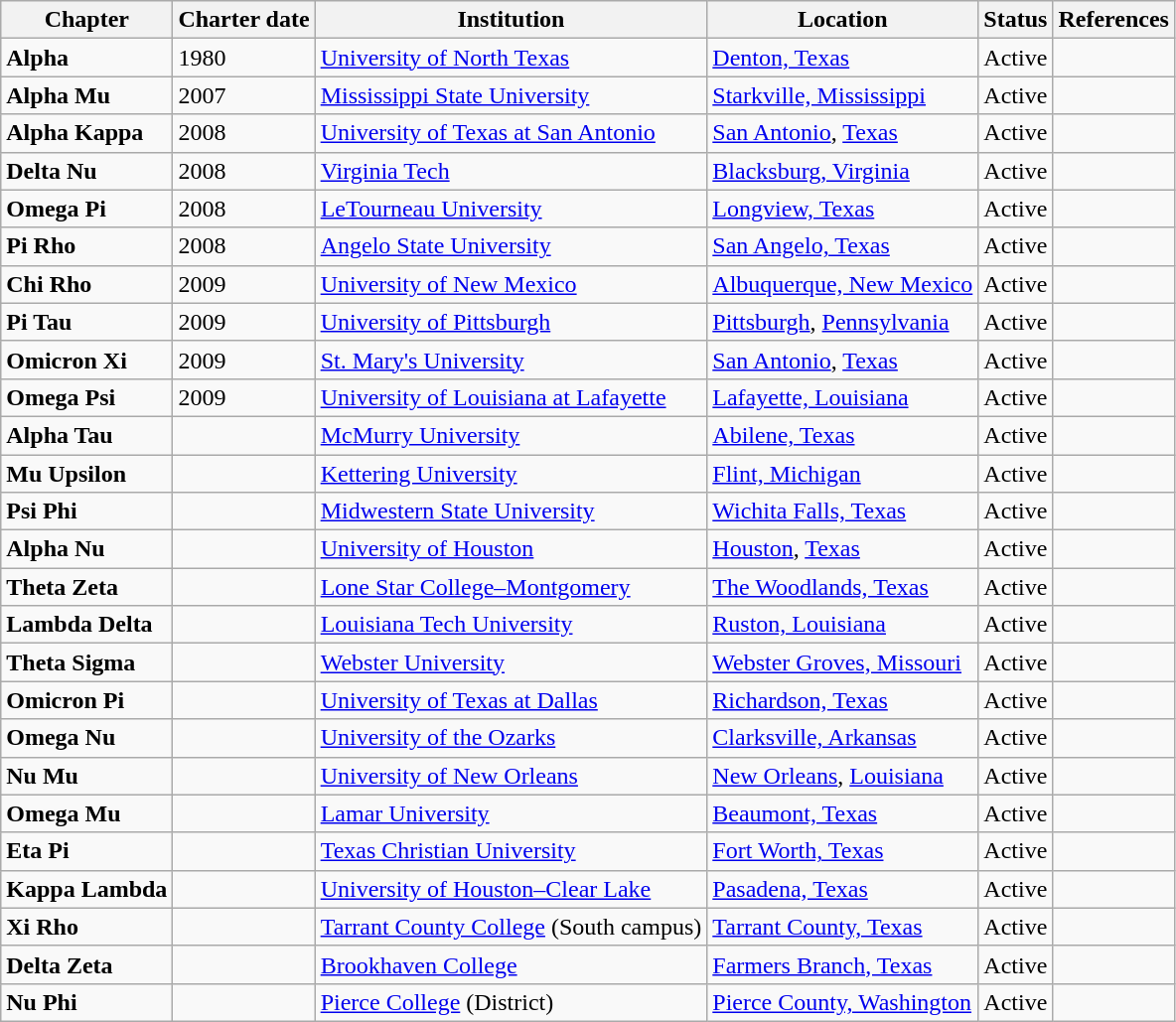<table class="wikitable sortable">
<tr>
<th>Chapter</th>
<th>Charter date</th>
<th>Institution</th>
<th>Location</th>
<th>Status</th>
<th>References</th>
</tr>
<tr>
<td><strong>Alpha</strong></td>
<td>1980</td>
<td><a href='#'>University of North Texas</a></td>
<td><a href='#'>Denton, Texas</a></td>
<td>Active</td>
<td></td>
</tr>
<tr>
<td><strong>Alpha Mu</strong></td>
<td>2007</td>
<td><a href='#'>Mississippi State University</a></td>
<td><a href='#'>Starkville, Mississippi</a></td>
<td>Active</td>
<td></td>
</tr>
<tr>
<td><strong>Alpha Kappa</strong></td>
<td>2008</td>
<td><a href='#'>University of Texas at San Antonio</a></td>
<td><a href='#'>San Antonio</a>, <a href='#'>Texas</a></td>
<td>Active</td>
<td></td>
</tr>
<tr>
<td><strong>Delta Nu</strong></td>
<td>2008</td>
<td><a href='#'>Virginia Tech</a></td>
<td><a href='#'>Blacksburg, Virginia</a></td>
<td>Active</td>
<td></td>
</tr>
<tr>
<td><strong>Omega Pi</strong></td>
<td>2008</td>
<td><a href='#'>LeTourneau University</a></td>
<td><a href='#'>Longview, Texas</a></td>
<td>Active</td>
<td></td>
</tr>
<tr>
<td><strong>Pi Rho</strong></td>
<td>2008</td>
<td><a href='#'>Angelo State University</a></td>
<td><a href='#'>San Angelo, Texas</a></td>
<td>Active</td>
<td></td>
</tr>
<tr>
<td><strong>Chi Rho</strong></td>
<td>2009</td>
<td><a href='#'>University of New Mexico</a></td>
<td><a href='#'>Albuquerque, New Mexico</a></td>
<td>Active</td>
<td></td>
</tr>
<tr>
<td><strong>Pi Tau</strong></td>
<td>2009</td>
<td><a href='#'>University of Pittsburgh</a></td>
<td><a href='#'>Pittsburgh</a>, <a href='#'>Pennsylvania</a></td>
<td>Active</td>
<td></td>
</tr>
<tr>
<td><strong>Omicron Xi</strong></td>
<td>2009</td>
<td><a href='#'>St. Mary's University</a></td>
<td><a href='#'>San Antonio</a>, <a href='#'>Texas</a></td>
<td>Active</td>
<td></td>
</tr>
<tr>
<td><strong>Omega Psi</strong></td>
<td>2009</td>
<td><a href='#'>University of Louisiana at Lafayette</a></td>
<td><a href='#'>Lafayette, Louisiana</a></td>
<td>Active</td>
<td></td>
</tr>
<tr>
<td><strong>Alpha Tau</strong></td>
<td></td>
<td><a href='#'>McMurry University</a></td>
<td><a href='#'>Abilene, Texas</a></td>
<td>Active</td>
<td></td>
</tr>
<tr>
<td><strong>Mu Upsilon</strong></td>
<td></td>
<td><a href='#'>Kettering University</a></td>
<td><a href='#'>Flint, Michigan</a></td>
<td>Active</td>
<td></td>
</tr>
<tr>
<td><strong>Psi Phi</strong></td>
<td></td>
<td><a href='#'>Midwestern State University</a></td>
<td><a href='#'>Wichita Falls, Texas</a></td>
<td>Active</td>
<td></td>
</tr>
<tr>
<td><strong>Alpha Nu</strong></td>
<td></td>
<td><a href='#'>University of Houston</a></td>
<td><a href='#'>Houston</a>, <a href='#'>Texas</a></td>
<td>Active</td>
<td></td>
</tr>
<tr>
<td><strong>Theta Zeta</strong></td>
<td></td>
<td><a href='#'>Lone Star College–Montgomery</a></td>
<td><a href='#'>The Woodlands, Texas</a></td>
<td>Active</td>
<td></td>
</tr>
<tr>
<td><strong>Lambda Delta</strong></td>
<td></td>
<td><a href='#'>Louisiana Tech University</a></td>
<td><a href='#'>Ruston, Louisiana</a></td>
<td>Active</td>
<td></td>
</tr>
<tr>
<td><strong>Theta Sigma</strong></td>
<td></td>
<td><a href='#'>Webster University</a></td>
<td><a href='#'>Webster Groves, Missouri</a></td>
<td>Active</td>
<td></td>
</tr>
<tr>
<td><strong>Omicron Pi</strong></td>
<td></td>
<td><a href='#'>University of Texas at Dallas</a></td>
<td><a href='#'>Richardson, Texas</a></td>
<td>Active</td>
<td></td>
</tr>
<tr>
<td><strong>Omega Nu</strong></td>
<td></td>
<td><a href='#'>University of the Ozarks</a></td>
<td><a href='#'>Clarksville, Arkansas</a></td>
<td>Active</td>
<td></td>
</tr>
<tr>
<td><strong>Nu Mu</strong></td>
<td></td>
<td><a href='#'>University of New Orleans</a></td>
<td><a href='#'>New Orleans</a>, <a href='#'>Louisiana</a></td>
<td>Active</td>
<td></td>
</tr>
<tr>
<td><strong>Omega Mu</strong></td>
<td></td>
<td><a href='#'>Lamar University</a></td>
<td><a href='#'>Beaumont, Texas</a></td>
<td>Active</td>
<td></td>
</tr>
<tr>
<td><strong>Eta Pi</strong></td>
<td></td>
<td><a href='#'>Texas Christian University</a></td>
<td><a href='#'>Fort Worth, Texas</a></td>
<td>Active</td>
<td></td>
</tr>
<tr>
<td><strong>Kappa Lambda</strong></td>
<td></td>
<td><a href='#'>University of Houston–Clear Lake</a></td>
<td><a href='#'>Pasadena, Texas</a></td>
<td>Active</td>
<td></td>
</tr>
<tr>
<td><strong>Xi Rho</strong></td>
<td></td>
<td><a href='#'>Tarrant County College</a> (South campus)</td>
<td><a href='#'>Tarrant County, Texas</a></td>
<td>Active</td>
<td></td>
</tr>
<tr>
<td><strong>Delta Zeta</strong></td>
<td></td>
<td><a href='#'>Brookhaven College</a></td>
<td><a href='#'>Farmers Branch, Texas</a></td>
<td>Active</td>
<td></td>
</tr>
<tr>
<td><strong>Nu Phi</strong></td>
<td></td>
<td><a href='#'>Pierce College</a> (District)</td>
<td><a href='#'>Pierce County, Washington</a></td>
<td>Active</td>
<td></td>
</tr>
</table>
